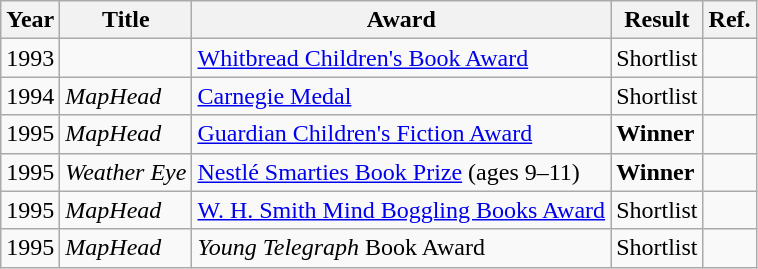<table class="wikitable sortable mw-collapsible">
<tr>
<th>Year</th>
<th>Title</th>
<th>Award</th>
<th>Result</th>
<th>Ref.</th>
</tr>
<tr>
<td>1993</td>
<td><em></em></td>
<td><a href='#'>Whitbread Children's Book Award</a></td>
<td>Shortlist</td>
<td></td>
</tr>
<tr>
<td>1994</td>
<td><em>MapHead</em></td>
<td><a href='#'>Carnegie Medal</a></td>
<td>Shortlist</td>
<td></td>
</tr>
<tr>
<td>1995</td>
<td><em>MapHead</em></td>
<td><a href='#'>Guardian Children's Fiction Award</a></td>
<td><strong>Winner</strong></td>
<td></td>
</tr>
<tr>
<td>1995</td>
<td><em>Weather Eye</em></td>
<td><a href='#'>Nestlé Smarties Book Prize</a> (ages 9–11)</td>
<td><strong>Winner</strong></td>
<td></td>
</tr>
<tr>
<td>1995</td>
<td><em>MapHead</em></td>
<td><a href='#'>W. H. Smith Mind Boggling Books Award</a></td>
<td>Shortlist</td>
<td></td>
</tr>
<tr>
<td>1995</td>
<td><em>MapHead</em></td>
<td><em>Young Telegraph</em> Book Award</td>
<td>Shortlist</td>
<td></td>
</tr>
</table>
